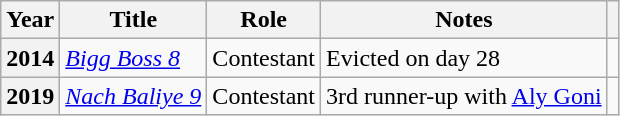<table class="wikitable plainrowheaders sortable">
<tr>
<th scope="col">Year</th>
<th scope="col">Title</th>
<th scope="col">Role</th>
<th scope="col">Notes</th>
<th scope="col" class="unsortable"></th>
</tr>
<tr>
<th scope="row">2014</th>
<td><em><a href='#'>Bigg Boss 8</a></em></td>
<td>Contestant</td>
<td>Evicted on day 28</td>
<td></td>
</tr>
<tr>
<th scope="row">2019</th>
<td><em><a href='#'>Nach Baliye 9</a></em></td>
<td>Contestant</td>
<td>3rd runner-up with <a href='#'>Aly Goni</a></td>
<td></td>
</tr>
</table>
